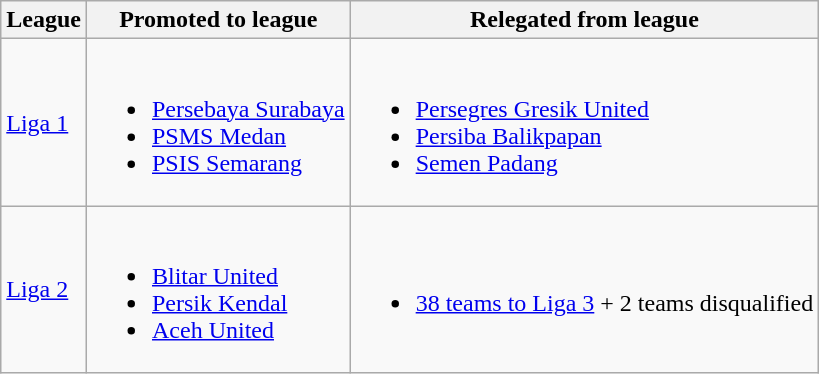<table class="wikitable">
<tr>
<th>League</th>
<th>Promoted to league</th>
<th>Relegated from league</th>
</tr>
<tr>
<td><a href='#'>Liga 1</a></td>
<td><br><ul><li><a href='#'>Persebaya Surabaya</a></li><li><a href='#'>PSMS Medan</a></li><li><a href='#'>PSIS Semarang</a></li></ul></td>
<td><br><ul><li><a href='#'>Persegres Gresik United</a></li><li><a href='#'>Persiba Balikpapan</a></li><li><a href='#'>Semen Padang</a></li></ul></td>
</tr>
<tr>
<td><a href='#'>Liga 2</a></td>
<td><br><ul><li><a href='#'>Blitar United</a></li><li><a href='#'>Persik Kendal</a></li><li><a href='#'>Aceh United</a></li></ul></td>
<td><br><ul><li><a href='#'>38 teams to Liga 3</a> + 2 teams disqualified</li></ul></td>
</tr>
</table>
